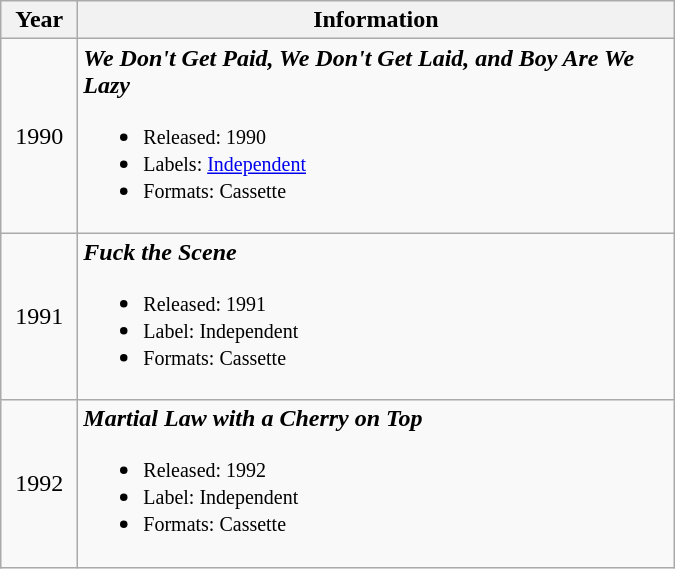<table class="wikitable">
<tr>
<th rowspan="1" width="44">Year</th>
<th rowspan="1" width="390">Information</th>
</tr>
<tr>
<td align=center width="44">1990</td>
<td width="390"><strong><em>We Don't Get Paid, We Don't Get Laid, and Boy Are We Lazy</em></strong><br><ul><li><small>Released: 1990</small></li><li><small>Labels: <a href='#'>Independent</a></small></li><li><small>Formats: Cassette</small></li></ul></td>
</tr>
<tr>
<td align=center width="44">1991</td>
<td width="390"><strong><em>Fuck the Scene</em></strong><br><ul><li><small>Released: 1991</small></li><li><small>Label: Independent</small></li><li><small>Formats: Cassette</small></li></ul></td>
</tr>
<tr>
<td align=center width="44">1992</td>
<td width="390"><strong><em>Martial Law with a Cherry on Top</em></strong><br><ul><li><small>Released: 1992</small></li><li><small>Label: Independent</small></li><li><small>Formats: Cassette</small></li></ul></td>
</tr>
</table>
